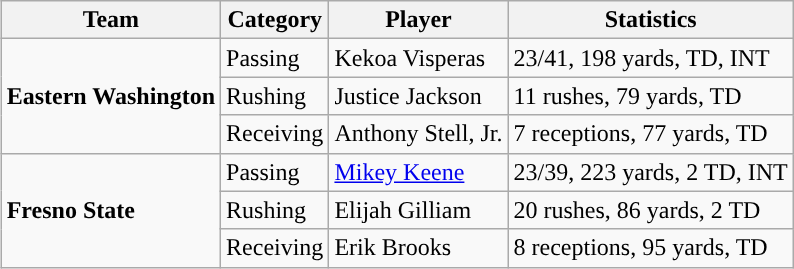<table class="wikitable" style="float: right;">
<tr>
<th>Team</th>
<th>Category</th>
<th>Player</th>
<th>Statistics</th>
</tr>
<tr>
<td rowspan=3><strong>Eastern Washington</strong></td>
<td>Passing</td>
<td>Kekoa Visperas</td>
<td>23/41, 198 yards, TD, INT</td>
</tr>
<tr>
<td>Rushing</td>
<td>Justice Jackson</td>
<td>11 rushes, 79 yards, TD</td>
</tr>
<tr>
<td>Receiving</td>
<td>Anthony Stell, Jr.</td>
<td>7 receptions, 77 yards, TD</td>
</tr>
<tr>
<td rowspan=3><strong>Fresno State</strong></td>
<td>Passing</td>
<td><a href='#'>Mikey Keene</a></td>
<td>23/39, 223 yards, 2 TD, INT</td>
</tr>
<tr>
<td>Rushing</td>
<td>Elijah Gilliam</td>
<td>20 rushes, 86 yards, 2 TD</td>
</tr>
<tr>
<td>Receiving</td>
<td>Erik Brooks</td>
<td>8 receptions, 95 yards, TD</td>
</tr>
</table>
